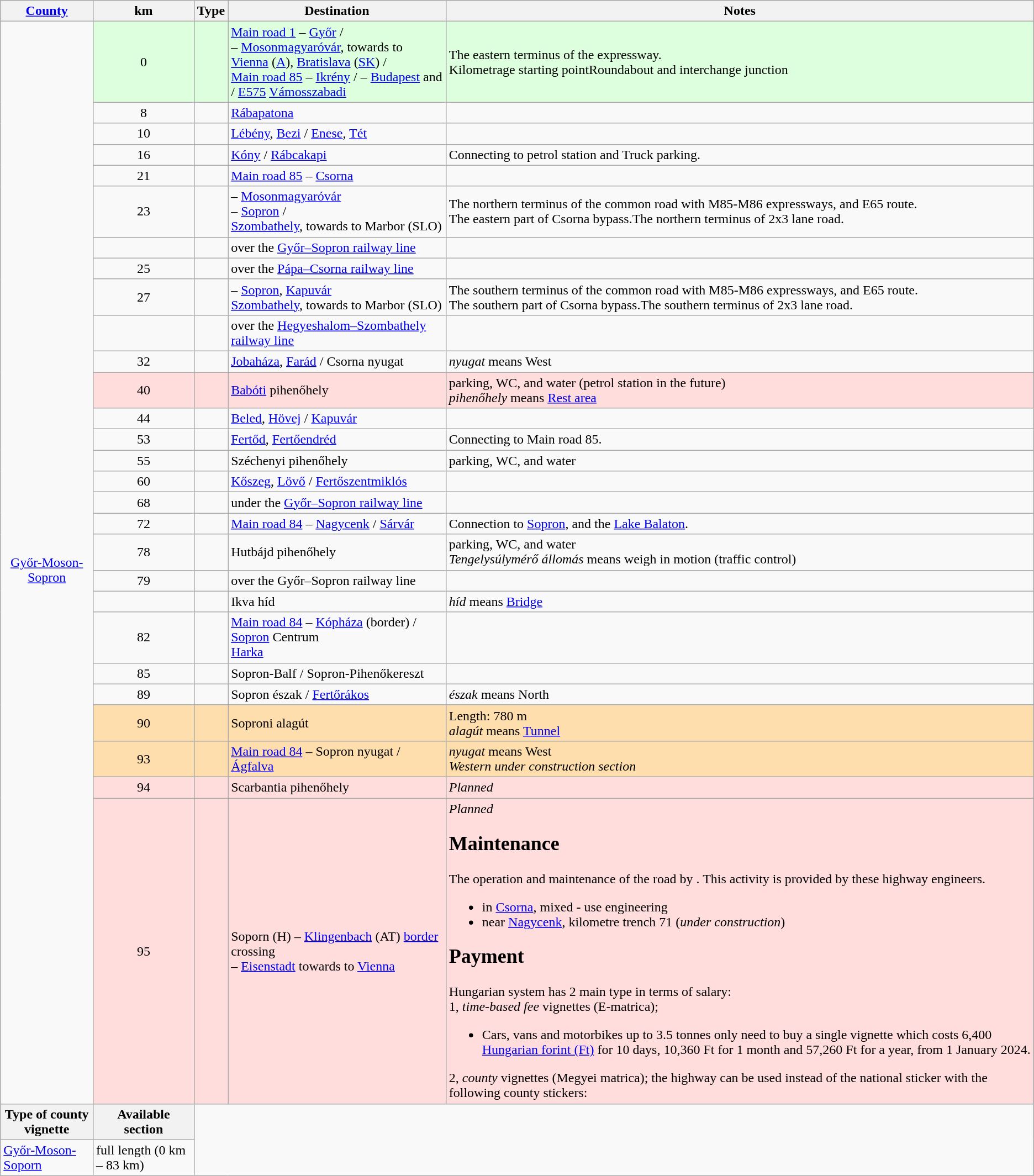<table class="wikitable">
<tr>
<th scope="col"><a href='#'>County</a></th>
<th scope="col">km</th>
<th scope="col">Type</th>
<th scope="col">Destination</th>
<th scope="col">Notes</th>
</tr>
<tr>
<td rowspan=28; align=center><br><a href='#'>Győr-Moson-Sopron</a></td>
<td style="background:#dfd;" align=center>0</td>
<td style="background:#dfd;" align=center></td>
<td style="background:#dfd;"> <a href='#'>Main road 1</a> – <a href='#'>Győr</a> /<br>   – <a href='#'>Mosonmagyaróvár</a>, towards to <a href='#'>Vienna</a> (<a href='#'>A</a>), <a href='#'>Bratislava</a> (<a href='#'>SK</a>) /<br> <a href='#'>Main road 85</a> – <a href='#'>Ikrény</a> /   – <a href='#'>Budapest</a> and  / <a href='#'>E575</a> <a href='#'>Vámosszabadi</a></td>
<td style="background:#dfd;">The eastern terminus of the  expressway.<br>Kilometrage starting pointRoundabout and interchange junction</td>
</tr>
<tr>
<td align=center>8</td>
<td align=center></td>
<td><a href='#'>Rábapatona</a></td>
<td></td>
</tr>
<tr>
<td align=center>10</td>
<td align=center></td>
<td><a href='#'>Lébény</a>, <a href='#'>Bezi</a> / <a href='#'>Enese</a>, <a href='#'>Tét</a></td>
<td></td>
</tr>
<tr>
<td align=center>16</td>
<td align=center></td>
<td><a href='#'>Kóny</a> / <a href='#'>Rábcakapi</a></td>
<td>Connecting to petrol station and Truck parking.</td>
</tr>
<tr>
<td align=center>21</td>
<td align=center></td>
<td> <a href='#'>Main road 85</a> – <a href='#'>Csorna</a></td>
<td></td>
</tr>
<tr>
<td align=center>23</td>
<td align=center></td>
<td> – <a href='#'>Mosonmagyaróvár</a><br> – <a href='#'>Sopron</a> /<br> <a href='#'>Szombathely</a>, towards to Marbor (SLO)</td>
<td>The northern terminus of the common road with M85-M86 expressways, and E65 route.<br>The eastern part of Csorna bypass.The northern terminus of 2x3 lane road.</td>
</tr>
<tr>
<td align=center></td>
<td align=center></td>
<td>over the <a href='#'>Győr–Sopron railway line</a></td>
<td></td>
</tr>
<tr>
<td align=center>25</td>
<td align=center></td>
<td>over the <a href='#'>Pápa–Csorna railway line</a></td>
<td></td>
</tr>
<tr>
<td align=center>27</td>
<td align=center></td>
<td> – <a href='#'>Sopron</a>, <a href='#'>Kapuvár</a><br> <a href='#'>Szombathely</a>, towards to Marbor (SLO)</td>
<td>The southern terminus of the common road with M85-M86 expressways, and E65 route.<br>The southern part of Csorna bypass.The southern terminus of 2x3 lane road.</td>
</tr>
<tr>
<td align=center></td>
<td align=center></td>
<td>over the <a href='#'>Hegyeshalom–Szombathely railway line</a></td>
<td></td>
</tr>
<tr>
<td align=center>32</td>
<td align=center></td>
<td><a href='#'>Jobaháza</a>, <a href='#'>Farád</a> / Csorna nyugat</td>
<td><em>nyugat</em> means West</td>
</tr>
<tr>
<td style="background:#fdd;" align=center>40</td>
<td style="background:#fdd;" align=center></td>
<td style="background:#fdd;"><a href='#'>Babóti</a> pihenőhely</td>
<td style="background:#fdd;">parking, WC, and water (petrol station in the future)<br><em>pihenőhely</em> means <a href='#'>Rest area</a></td>
</tr>
<tr>
<td align=center>44</td>
<td align=center></td>
<td><a href='#'>Beled</a>, <a href='#'>Hövej</a> / <a href='#'>Kapuvár</a></td>
<td></td>
</tr>
<tr>
<td align=center>53</td>
<td align=center></td>
<td><a href='#'>Fertőd</a>, <a href='#'>Fertőendréd</a></td>
<td>Connecting to Main road 85.</td>
</tr>
<tr>
<td align=center>55</td>
<td align=center></td>
<td>Széchenyi pihenőhely</td>
<td>parking, WC, and water</td>
</tr>
<tr>
<td align=center>60</td>
<td align=center></td>
<td><a href='#'>Kőszeg</a>, <a href='#'>Lövő</a> / <a href='#'>Fertőszentmiklós</a></td>
<td></td>
</tr>
<tr>
<td align=center>68</td>
<td align=center></td>
<td>under the <a href='#'>Győr–Sopron railway line</a></td>
<td></td>
</tr>
<tr>
<td align=center>72</td>
<td align=center></td>
<td> <a href='#'>Main road 84</a> – <a href='#'>Nagycenk</a> / <a href='#'>Sárvár</a></td>
<td>Connection to <a href='#'>Sopron</a>, and the <a href='#'>Lake Balaton</a>.</td>
</tr>
<tr>
<td align=center>78</td>
<td align=center></td>
<td>Hutbájd pihenőhely</td>
<td>parking, WC, and water<br><em>Tengelysúlymérő állomás</em> means weigh in motion (traffic control)</td>
</tr>
<tr>
<td align=center>79</td>
<td align=center></td>
<td>over the Győr–Sopron railway line</td>
<td></td>
</tr>
<tr>
<td align=center></td>
<td align=center></td>
<td>Ikva híd</td>
<td><em>híd</em> means <a href='#'>Bridge</a></td>
</tr>
<tr>
<td align=center>82</td>
<td align=center></td>
<td> <a href='#'>Main road 84</a> – <a href='#'>Kópháza</a> (border) / <a href='#'>Sopron</a> Centrum<br><a href='#'>Harka</a></td>
<td></td>
</tr>
<tr>
<td align=center>85</td>
<td align=center></td>
<td>Sopron-Balf / Sopron-Pihenőkereszt</td>
<td></td>
</tr>
<tr>
<td align=center>89</td>
<td align=center></td>
<td>Sopron észak / <a href='#'>Fertőrákos</a></td>
<td><em>észak</em> means North</td>
</tr>
<tr>
<td style="background:#ffdead;" align=center>90</td>
<td style="background:#ffdead;" align=center></td>
<td style="background:#ffdead;">Soproni alagút</td>
<td style="background:#ffdead;">Length: 780 m<br><em>alagút</em> means <a href='#'>Tunnel</a></td>
</tr>
<tr>
<td style="background:#ffdead;" align=center>93</td>
<td style="background:#ffdead;" align=center></td>
<td style="background:#ffdead;"> <a href='#'>Main road 84</a> – Sopron nyugat / <a href='#'>Ágfalva</a></td>
<td style="background:#ffdead;"><em>nyugat</em> means West<br><em>Western under construction section</em></td>
</tr>
<tr>
<td style="background:#fdd;" align=center>94</td>
<td style="background:#fdd;" align=center></td>
<td style="background:#fdd;">Scarbantia pihenőhely</td>
<td style="background:#fdd;"><em>Planned</em></td>
</tr>
<tr>
<td style="background:#fdd;" align=center>95</td>
<td style="background:#fdd;" align=center></td>
<td style="background:#fdd;">Soporn (H) – <a href='#'>Klingenbach</a> (AT) <a href='#'>border</a> crossing<br> – <a href='#'>Eisenstadt</a> towards to <a href='#'>Vienna</a></td>
<td style="background:#fdd;"><em>Planned</em><br><h2>Maintenance</h2>The operation and maintenance of the road by . This activity is provided by these highway engineers.<ul><li>in <a href='#'>Csorna</a>, mixed - use engineering</li><li>near <a href='#'>Nagycenk</a>, kilometre trench 71 (<em>under construction</em>)</li></ul><h2>Payment</h2>Hungarian system has 2 main type in terms of salary:<br>1, <em>time-based fee</em> vignettes (E-matrica);<ul><li>Cars, vans and motorbikes up to 3.5 tonnes only need to buy a single vignette which costs 6,400 <a href='#'>Hungarian forint (Ft)</a> for 10 days, 10,360 Ft for 1 month and 57,260 Ft for a year, from 1 January 2024.</li></ul>2, <em>county</em> vignettes (Megyei matrica); the highway can be used instead of the national sticker with the following county stickers:</td>
</tr>
<tr>
<th>Type of county vignette</th>
<th>Available section</th>
</tr>
<tr>
<td><a href='#'>Győr-Moson-Soporn</a></td>
<td>full length (0 km – 83 km)</td>
</tr>
</table>
